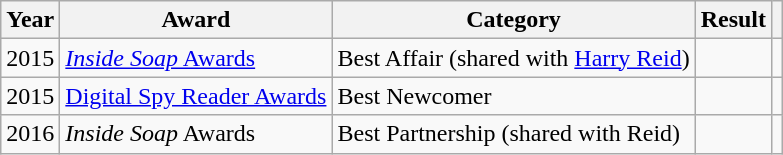<table class="wikitable">
<tr>
<th>Year</th>
<th>Award</th>
<th>Category</th>
<th>Result</th>
<th></th>
</tr>
<tr>
<td>2015</td>
<td><a href='#'><em>Inside Soap</em> Awards</a></td>
<td>Best Affair (shared with <a href='#'>Harry Reid</a>)</td>
<td></td>
<td align="center"></td>
</tr>
<tr>
<td>2015</td>
<td><a href='#'>Digital Spy Reader Awards</a></td>
<td>Best Newcomer</td>
<td></td>
<td align="center"></td>
</tr>
<tr>
<td>2016</td>
<td><em>Inside Soap</em> Awards</td>
<td>Best Partnership (shared with Reid)</td>
<td></td>
<td align="center"></td>
</tr>
</table>
